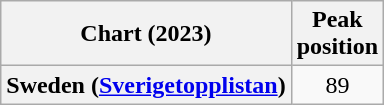<table class="wikitable sortable plainrowheaders" style="text-align:center">
<tr>
<th scope="col">Chart (2023)</th>
<th scope="col">Peak<br>position</th>
</tr>
<tr>
<th scope="row">Sweden (<a href='#'>Sverigetopplistan</a>)</th>
<td>89</td>
</tr>
</table>
